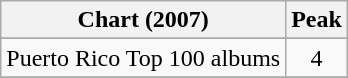<table class="wikitable">
<tr>
<th align="left">Chart (2007)</th>
<th align="left">Peak</th>
</tr>
<tr>
</tr>
<tr>
</tr>
<tr>
<td align="left">Puerto Rico Top 100 albums</td>
<td align="center">4</td>
</tr>
<tr>
</tr>
</table>
